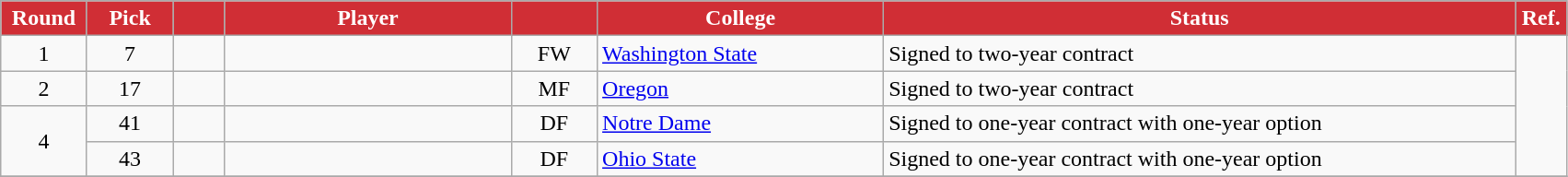<table class="wikitable sortable" style="text-align:left;">
<tr>
<th style="background:#d02e35; color:#fff; width:55px;">Round</th>
<th style="background:#d02e35; color:#fff; width:55px;">Pick</th>
<th style="background:#d02e35; color:#fff; width:30px;"></th>
<th style="background:#d02e35; color:#fff; width:200px;">Player</th>
<th style="background:#d02e35; color:#fff; width:55px;"></th>
<th style="background:#d02e35; color:#fff; width:200px;">College</th>
<th style="background:#d02e35; color:#fff; width:450px;">Status</th>
<th style="background:#d02e35; color:#fff; width:30px;">Ref.</th>
</tr>
<tr>
<td align="center">1</td>
<td align="center">7</td>
<td></td>
<td></td>
<td align="center">FW</td>
<td><a href='#'>Washington State</a></td>
<td>Signed to two-year contract</td>
<td rowspan="4"></td>
</tr>
<tr>
<td align="center">2</td>
<td align="center">17</td>
<td></td>
<td></td>
<td align="center">MF</td>
<td><a href='#'>Oregon</a></td>
<td>Signed to two-year contract</td>
</tr>
<tr>
<td align="center" rowspan="2">4</td>
<td align="center">41</td>
<td></td>
<td></td>
<td align="center">DF</td>
<td><a href='#'>Notre Dame</a></td>
<td>Signed to one-year contract with one-year option</td>
</tr>
<tr>
<td align="center">43</td>
<td></td>
<td></td>
<td align="center">DF</td>
<td><a href='#'>Ohio State</a></td>
<td>Signed to one-year contract with one-year option</td>
</tr>
<tr>
</tr>
</table>
